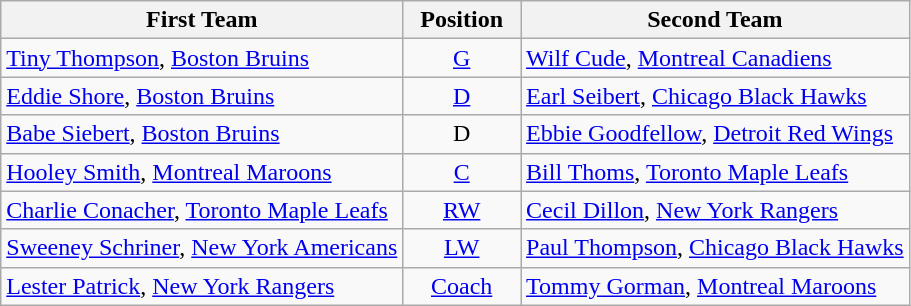<table class="wikitable">
<tr>
<th>First Team</th>
<th>  Position  </th>
<th>Second Team</th>
</tr>
<tr>
<td><a href='#'>Tiny Thompson</a>, <a href='#'>Boston Bruins</a></td>
<td align=center><a href='#'>G</a></td>
<td><a href='#'>Wilf Cude</a>, <a href='#'>Montreal Canadiens</a></td>
</tr>
<tr>
<td><a href='#'>Eddie Shore</a>, <a href='#'>Boston Bruins</a></td>
<td align=center><a href='#'>D</a></td>
<td><a href='#'>Earl Seibert</a>, <a href='#'>Chicago Black Hawks</a></td>
</tr>
<tr>
<td><a href='#'>Babe Siebert</a>, <a href='#'>Boston Bruins</a></td>
<td align=center>D</td>
<td><a href='#'>Ebbie Goodfellow</a>, <a href='#'>Detroit Red Wings</a></td>
</tr>
<tr>
<td><a href='#'>Hooley Smith</a>, <a href='#'>Montreal Maroons</a></td>
<td align=center><a href='#'>C</a></td>
<td><a href='#'>Bill Thoms</a>, <a href='#'>Toronto Maple Leafs</a></td>
</tr>
<tr>
<td><a href='#'>Charlie Conacher</a>, <a href='#'>Toronto Maple Leafs</a></td>
<td align=center><a href='#'>RW</a></td>
<td><a href='#'>Cecil Dillon</a>, <a href='#'>New York Rangers</a></td>
</tr>
<tr>
<td><a href='#'>Sweeney Schriner</a>, <a href='#'>New York Americans</a></td>
<td align=center><a href='#'>LW</a></td>
<td><a href='#'>Paul Thompson</a>, <a href='#'>Chicago Black Hawks</a></td>
</tr>
<tr>
<td><a href='#'>Lester Patrick</a>, <a href='#'>New York Rangers</a></td>
<td align=center><a href='#'>Coach</a></td>
<td><a href='#'>Tommy Gorman</a>, <a href='#'>Montreal Maroons</a></td>
</tr>
</table>
